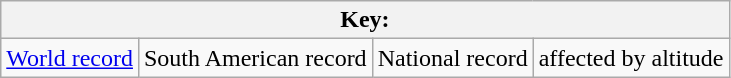<table class="wikitable">
<tr>
<th colspan=4>Key:</th>
</tr>
<tr>
<td><a href='#'>World record</a></td>
<td>South American record</td>
<td>National record</td>
<td>affected by altitude</td>
</tr>
</table>
